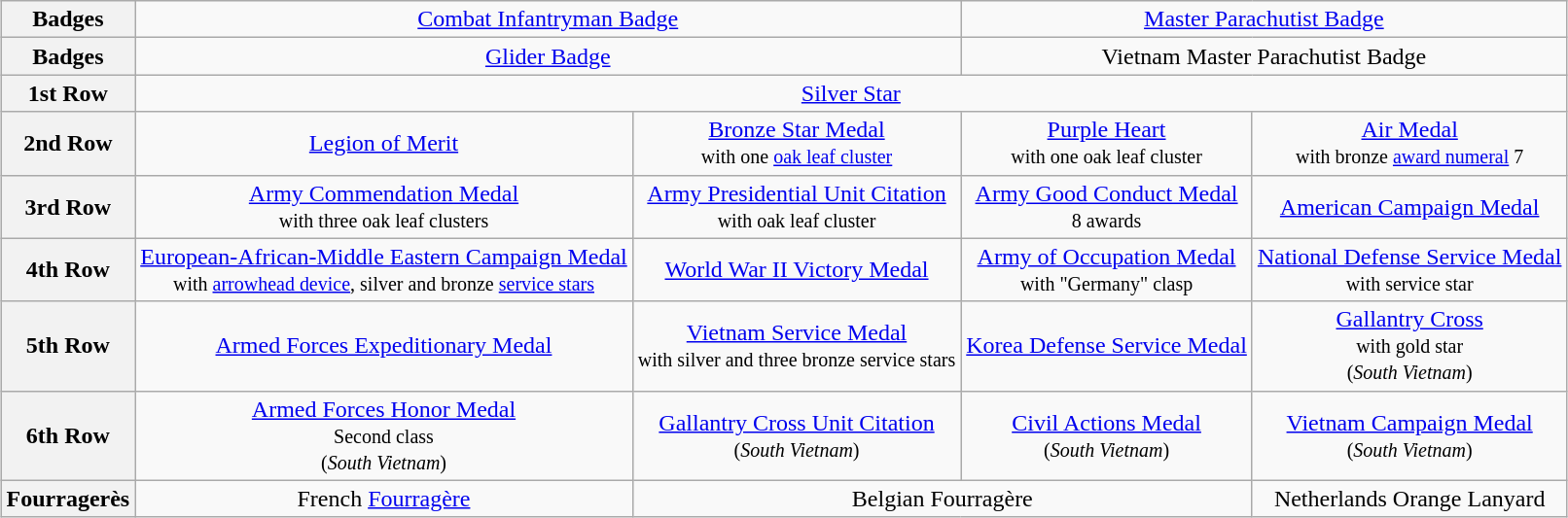<table class="wikitable" style="margin-left: auto; margin-right: auto; text-align: center; margin-bottom: -1px;">
<tr>
<th>Badges</th>
<td colspan="2"><a href='#'>Combat Infantryman Badge</a></td>
<td colspan="2"><a href='#'>Master Parachutist Badge</a></td>
</tr>
<tr>
<th>Badges</th>
<td colspan="2"><a href='#'>Glider Badge</a></td>
<td colspan="2">Vietnam Master Parachutist Badge</td>
</tr>
<tr>
<th>1st Row</th>
<td colspan="6"><a href='#'>Silver Star</a></td>
</tr>
<tr>
<th>2nd Row</th>
<td><a href='#'>Legion of Merit</a></td>
<td><a href='#'>Bronze Star Medal</a> <br> <small>with one <a href='#'>oak leaf cluster</a></small></td>
<td><a href='#'>Purple Heart</a> <br> <small>with one oak leaf cluster</small></td>
<td><a href='#'>Air Medal</a> <br> <small>with bronze <a href='#'>award numeral</a> 7</small></td>
</tr>
<tr>
<th>3rd Row</th>
<td><a href='#'>Army Commendation Medal</a> <br> <small>with three oak leaf clusters</small></td>
<td><a href='#'>Army Presidential Unit Citation</a> <br> <small>with oak leaf cluster</small></td>
<td><a href='#'>Army Good Conduct Medal</a> <br> <small>8 awards</small></td>
<td><a href='#'>American Campaign Medal</a></td>
</tr>
<tr>
<th>4th Row</th>
<td><a href='#'>European-African-Middle Eastern Campaign Medal</a> <br> <small>with <a href='#'>arrowhead device</a>, silver and bronze <a href='#'>service stars</a></small></td>
<td><a href='#'>World War II Victory Medal</a></td>
<td><a href='#'>Army of Occupation Medal</a> <br> <small>with "Germany" clasp</small></td>
<td><a href='#'>National Defense Service Medal</a> <br> <small>with service star</small></td>
</tr>
<tr>
<th>5th Row</th>
<td><a href='#'>Armed Forces Expeditionary Medal</a></td>
<td><a href='#'>Vietnam Service Medal</a> <br> <small>with silver and three bronze service stars</small></td>
<td><a href='#'>Korea Defense Service Medal</a></td>
<td><a href='#'>Gallantry Cross</a> <br> <small>with gold star <br> (<em>South Vietnam</em>)</small></td>
</tr>
<tr>
<th>6th Row</th>
<td><a href='#'>Armed Forces Honor Medal</a> <br> <small>Second class <br> (<em>South Vietnam</em>)</small></td>
<td><a href='#'>Gallantry Cross Unit Citation</a> <br> <small>(<em>South Vietnam</em>)</small></td>
<td><a href='#'>Civil Actions Medal</a> <br> <small>(<em>South Vietnam</em>)</small></td>
<td><a href='#'>Vietnam Campaign Medal</a> <br> <small>(<em>South Vietnam</em>)</small></td>
</tr>
<tr>
<th>Fourragerès</th>
<td colspan="1">French <a href='#'>Fourragère</a></td>
<td colspan="2">Belgian Fourragère</td>
<td colspan="1">Netherlands Orange Lanyard</td>
</tr>
</table>
